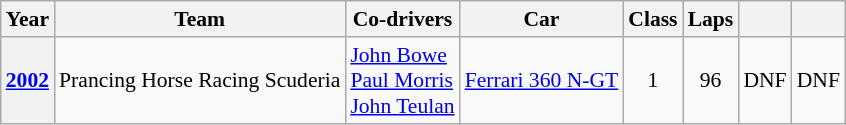<table class="wikitable" style="text-align:center; font-size:90%">
<tr>
<th>Year</th>
<th>Team</th>
<th>Co-drivers</th>
<th>Car</th>
<th>Class</th>
<th>Laps</th>
<th></th>
<th></th>
</tr>
<tr>
<th><a href='#'>2002</a></th>
<td align="left"> Prancing Horse Racing Scuderia</td>
<td align="left"> <a href='#'>John Bowe</a><br> <a href='#'>Paul Morris</a><br> <a href='#'>John Teulan</a></td>
<td align="left"><a href='#'>Ferrari 360 N-GT</a></td>
<td>1</td>
<td>96</td>
<td>DNF</td>
<td>DNF</td>
</tr>
</table>
